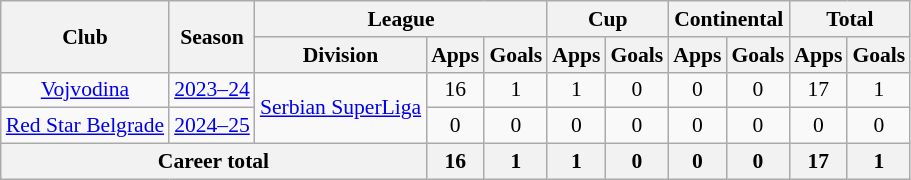<table class="wikitable" style="text-align: center;font-size:90%">
<tr>
<th rowspan="2">Club</th>
<th rowspan="2">Season</th>
<th colspan="3">League</th>
<th colspan="2">Cup</th>
<th colspan="2">Continental</th>
<th colspan="2">Total</th>
</tr>
<tr>
<th>Division</th>
<th>Apps</th>
<th>Goals</th>
<th>Apps</th>
<th>Goals</th>
<th>Apps</th>
<th>Goals</th>
<th>Apps</th>
<th>Goals</th>
</tr>
<tr>
<td valign="center"><a href='#'>Vojvodina</a></td>
<td><a href='#'>2023–24</a></td>
<td rowspan='2'><a href='#'>Serbian SuperLiga</a></td>
<td>16</td>
<td>1</td>
<td>1</td>
<td>0</td>
<td>0</td>
<td>0</td>
<td>17</td>
<td>1</td>
</tr>
<tr>
<td valign="center"><a href='#'>Red Star Belgrade</a></td>
<td><a href='#'>2024–25</a></td>
<td>0</td>
<td>0</td>
<td>0</td>
<td>0</td>
<td>0</td>
<td>0</td>
<td>0</td>
<td>0</td>
</tr>
<tr>
<th colspan="3">Career total</th>
<th>16</th>
<th>1</th>
<th>1</th>
<th>0</th>
<th>0</th>
<th>0</th>
<th>17</th>
<th>1</th>
</tr>
</table>
